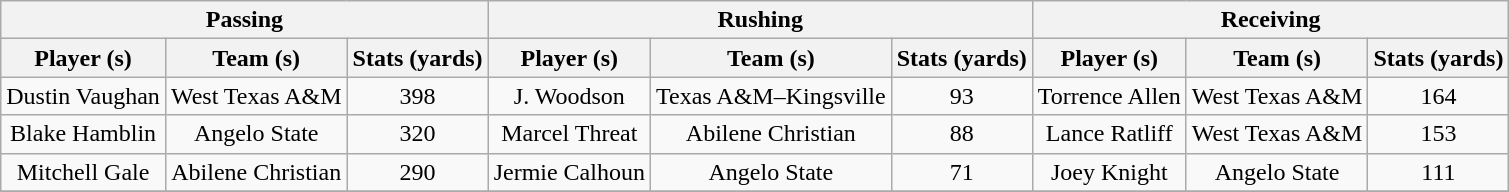<table class="wikitable sortable" style="text-align: center;">
<tr>
<th colspan="3">Passing</th>
<th colspan="3">Rushing</th>
<th colspan="3">Receiving</th>
</tr>
<tr>
<th>Player (s)</th>
<th>Team (s)</th>
<th>Stats (yards)</th>
<th>Player (s)</th>
<th>Team (s)</th>
<th>Stats (yards)</th>
<th>Player (s)</th>
<th>Team (s)</th>
<th>Stats (yards)</th>
</tr>
<tr>
<td>Dustin Vaughan</td>
<td style=>West Texas A&M</td>
<td>398</td>
<td>J. Woodson</td>
<td style=>Texas A&M–Kingsville</td>
<td>93</td>
<td>Torrence Allen</td>
<td style=>West Texas A&M</td>
<td>164</td>
</tr>
<tr>
<td>Blake Hamblin</td>
<td style=>Angelo State</td>
<td>320</td>
<td>Marcel Threat</td>
<td style=>Abilene Christian</td>
<td>88</td>
<td>Lance Ratliff</td>
<td style=>West Texas A&M</td>
<td>153</td>
</tr>
<tr>
<td>Mitchell Gale</td>
<td style=>Abilene Christian</td>
<td>290</td>
<td>Jermie Calhoun</td>
<td style=>Angelo State</td>
<td>71</td>
<td>Joey Knight</td>
<td style=>Angelo State</td>
<td>111</td>
</tr>
<tr>
</tr>
</table>
